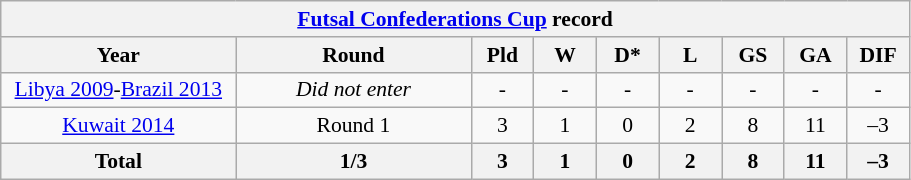<table class="wikitable" style="text-align: center;font-size:90%;">
<tr>
<th colspan=9><a href='#'>Futsal Confederations Cup</a> record</th>
</tr>
<tr>
<th width=150>Year</th>
<th width=150>Round</th>
<th width=35>Pld</th>
<th width=35>W</th>
<th width=35>D*</th>
<th width=35>L</th>
<th width=35>GS</th>
<th width=35>GA</th>
<th width=35>DIF</th>
</tr>
<tr>
<td><a href='#'>Libya 2009</a>-<a href='#'>Brazil 2013</a></td>
<td><em>Did not enter</em></td>
<td>-</td>
<td>-</td>
<td>-</td>
<td>-</td>
<td>-</td>
<td>-</td>
<td>-</td>
</tr>
<tr>
<td><a href='#'>Kuwait 2014</a></td>
<td>Round 1</td>
<td>3</td>
<td>1</td>
<td>0</td>
<td>2</td>
<td>8</td>
<td>11</td>
<td>–3</td>
</tr>
<tr>
<th><strong>Total</strong></th>
<th>1/3</th>
<th>3</th>
<th>1</th>
<th>0</th>
<th>2</th>
<th>8</th>
<th>11</th>
<th>–3</th>
</tr>
</table>
